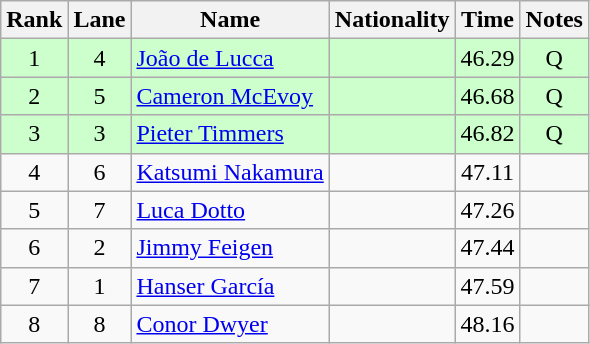<table class="wikitable sortable" style="text-align:center">
<tr>
<th>Rank</th>
<th>Lane</th>
<th>Name</th>
<th>Nationality</th>
<th>Time</th>
<th>Notes</th>
</tr>
<tr bgcolor=ccffcc>
<td>1</td>
<td>4</td>
<td align=left><a href='#'>João de Lucca</a></td>
<td align=left></td>
<td>46.29</td>
<td>Q</td>
</tr>
<tr bgcolor=ccffcc>
<td>2</td>
<td>5</td>
<td align=left><a href='#'>Cameron McEvoy</a></td>
<td align=left></td>
<td>46.68</td>
<td>Q</td>
</tr>
<tr bgcolor=ccffcc>
<td>3</td>
<td>3</td>
<td align=left><a href='#'>Pieter Timmers</a></td>
<td align=left></td>
<td>46.82</td>
<td>Q</td>
</tr>
<tr>
<td>4</td>
<td>6</td>
<td align=left><a href='#'>Katsumi Nakamura</a></td>
<td align=left></td>
<td>47.11</td>
<td></td>
</tr>
<tr>
<td>5</td>
<td>7</td>
<td align=left><a href='#'>Luca Dotto</a></td>
<td align=left></td>
<td>47.26</td>
<td></td>
</tr>
<tr>
<td>6</td>
<td>2</td>
<td align=left><a href='#'>Jimmy Feigen</a></td>
<td align=left></td>
<td>47.44</td>
<td></td>
</tr>
<tr>
<td>7</td>
<td>1</td>
<td align=left><a href='#'>Hanser García</a></td>
<td align=left></td>
<td>47.59</td>
<td></td>
</tr>
<tr>
<td>8</td>
<td>8</td>
<td align=left><a href='#'>Conor Dwyer</a></td>
<td align=left></td>
<td>48.16</td>
<td></td>
</tr>
</table>
